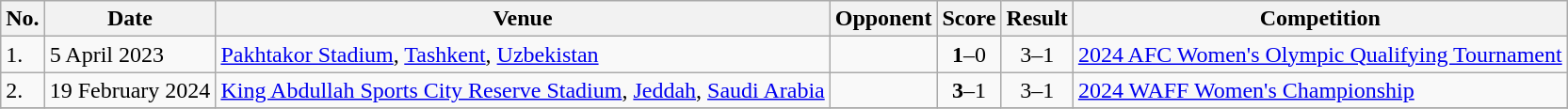<table class="wikitable">
<tr>
<th>No.</th>
<th>Date</th>
<th>Venue</th>
<th>Opponent</th>
<th>Score</th>
<th>Result</th>
<th>Competition</th>
</tr>
<tr>
<td>1.</td>
<td>5 April 2023</td>
<td><a href='#'>Pakhtakor Stadium</a>, <a href='#'>Tashkent</a>, <a href='#'>Uzbekistan</a></td>
<td></td>
<td align=center><strong>1</strong>–0</td>
<td align=center>3–1</td>
<td><a href='#'>2024 AFC Women's Olympic Qualifying Tournament</a></td>
</tr>
<tr>
<td>2.</td>
<td>19 February 2024</td>
<td><a href='#'>King Abdullah Sports City Reserve Stadium</a>, <a href='#'>Jeddah</a>, <a href='#'>Saudi Arabia</a></td>
<td></td>
<td align=center><strong>3</strong>–1</td>
<td align=center>3–1</td>
<td><a href='#'>2024 WAFF Women's Championship</a></td>
</tr>
<tr>
</tr>
</table>
